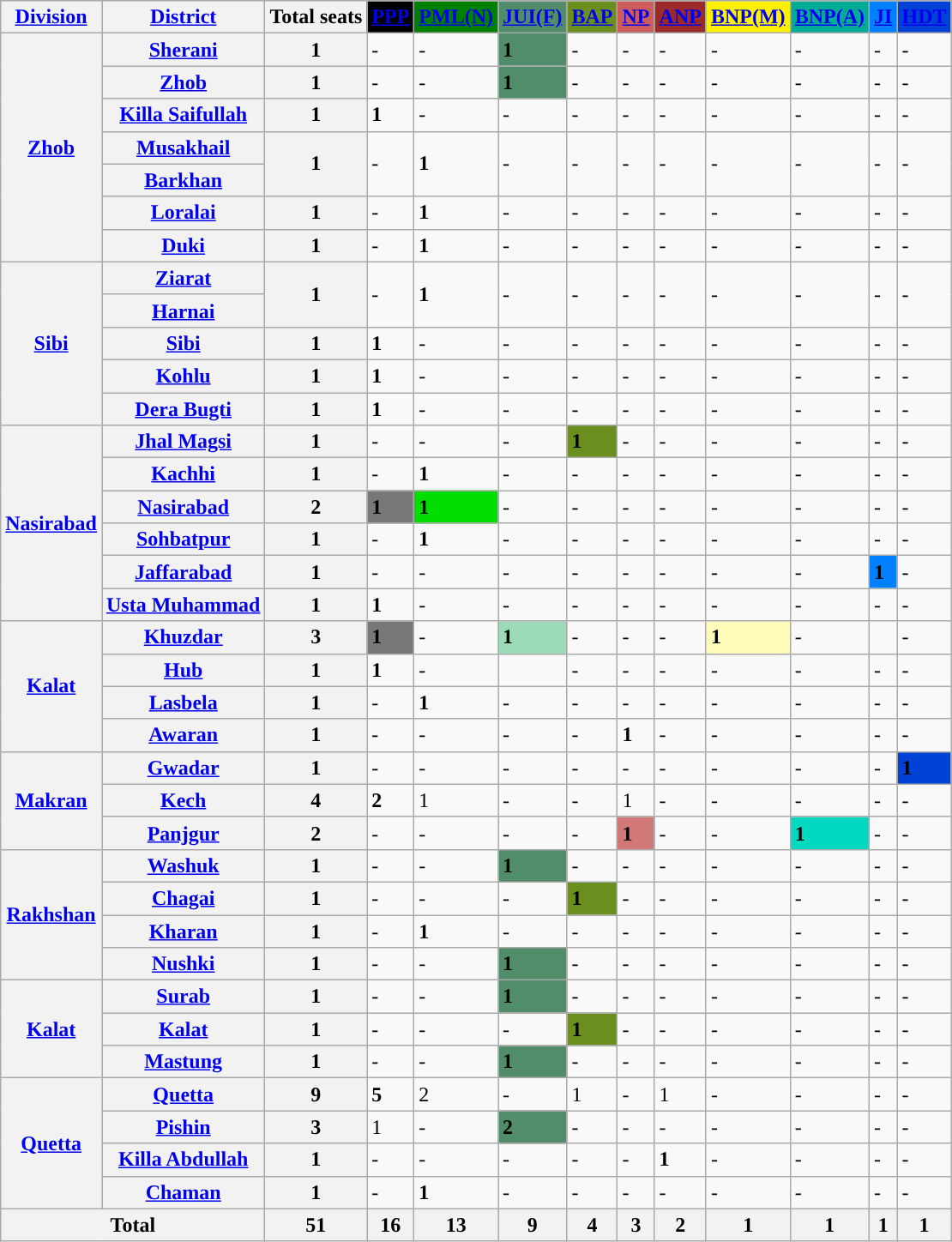<table class="wikitable">
<tr>
<th><a href='#'>Division</a></th>
<th><a href='#'>District</a></th>
<th>Total seats</th>
<th style="background:#000000;" !><a href='#'><span>PPP</span></a></th>
<th style="background:#008000;" !><a href='#'><span>PML(N)</span></a></th>
<th style="background:#528d6b;" !><a href='#'><span>JUI(F)</span></a></th>
<th style="background:#6b8f1e;" !><a href='#'><span>BAP</span></a></th>
<th style="background:#cd5c5c;" !><a href='#'><span>NP</span></a></th>
<th ! style="background:#9b2b2b;"><a href='#'><span>ANP</span></a></th>
<th style="background:#fff200;" !><a href='#'><span>BNP(M)</span></a></th>
<th style="background:#00ab97;" !><a href='#'><span>BNP(A)</span></a></th>
<th style="background:#0080ff;" !><a href='#'><span>JI</span></a></th>
<th style="background:#0042d6;" !><a href='#'><span>HDT</span></a></th>
</tr>
<tr>
<th rowspan="7"><a href='#'>Zhob</a></th>
<th><a href='#'>Sherani</a></th>
<th>1</th>
<td>-</td>
<td>-</td>
<td bgcolor="#528d6b"><span><strong>1</strong></span></td>
<td>-</td>
<td>-</td>
<td>-</td>
<td>-</td>
<td>-</td>
<td>-</td>
<td>-</td>
</tr>
<tr>
<th><a href='#'>Zhob</a></th>
<th>1</th>
<td>-</td>
<td>-</td>
<td bgcolor="#528d6b"><span><strong>1</strong></span></td>
<td>-</td>
<td>-</td>
<td>-</td>
<td>-</td>
<td>-</td>
<td>-</td>
<td>-</td>
</tr>
<tr>
<th><a href='#'>Killa Saifullah</a></th>
<th>1</th>
<td><span><strong>1</strong></span></td>
<td>-</td>
<td>-</td>
<td>-</td>
<td>-</td>
<td>-</td>
<td>-</td>
<td>-</td>
<td>-</td>
<td>-</td>
</tr>
<tr>
<th><a href='#'>Musakhail</a></th>
<th rowspan="2">1</th>
<td rowspan="2">-</td>
<td rowspan="2"><span><strong>1</strong></span></td>
<td rowspan="2">-</td>
<td rowspan="2">-</td>
<td rowspan="2">-</td>
<td rowspan="2">-</td>
<td rowspan="2">-</td>
<td rowspan="2">-</td>
<td rowspan="2">-</td>
<td rowspan="2">-</td>
</tr>
<tr>
<th><a href='#'>Barkhan</a></th>
</tr>
<tr>
<th><a href='#'>Loralai</a></th>
<th>1</th>
<td>-</td>
<td><span><strong>1</strong></span></td>
<td>-</td>
<td>-</td>
<td>-</td>
<td>-</td>
<td>-</td>
<td>-</td>
<td>-</td>
<td>-</td>
</tr>
<tr>
<th><a href='#'>Duki</a></th>
<th>1</th>
<td>-</td>
<td><span><strong>1</strong></span></td>
<td>-</td>
<td>-</td>
<td>-</td>
<td>-</td>
<td>-</td>
<td>-</td>
<td>-</td>
<td>-</td>
</tr>
<tr>
<th rowspan="5"><a href='#'>Sibi</a></th>
<th><a href='#'>Ziarat</a></th>
<th rowspan="2">1</th>
<td rowspan="2">-</td>
<td rowspan="2"><span><strong>1</strong></span></td>
<td rowspan="2">-</td>
<td rowspan="2">-</td>
<td rowspan="2">-</td>
<td rowspan="2">-</td>
<td rowspan="2">-</td>
<td rowspan="2">-</td>
<td rowspan="2">-</td>
<td rowspan="2">-</td>
</tr>
<tr>
<th><a href='#'>Harnai</a></th>
</tr>
<tr>
<th><a href='#'>Sibi</a></th>
<th>1</th>
<td><span><strong>1</strong></span></td>
<td>-</td>
<td>-</td>
<td>-</td>
<td>-</td>
<td>-</td>
<td>-</td>
<td>-</td>
<td>-</td>
<td>-</td>
</tr>
<tr>
<th><a href='#'>Kohlu</a></th>
<th>1</th>
<td><span><strong>1</strong></span></td>
<td>-</td>
<td>-</td>
<td>-</td>
<td>-</td>
<td>-</td>
<td>-</td>
<td>-</td>
<td>-</td>
<td>-</td>
</tr>
<tr>
<th><a href='#'>Dera Bugti</a></th>
<th>1</th>
<td><span><strong>1</strong></span></td>
<td>-</td>
<td>-</td>
<td>-</td>
<td>-</td>
<td>-</td>
<td>-</td>
<td>-</td>
<td>-</td>
<td>-</td>
</tr>
<tr>
<th rowspan="6"><a href='#'>Nasirabad</a></th>
<th><a href='#'>Jhal Magsi</a></th>
<th>1</th>
<td>-</td>
<td>-</td>
<td>-</td>
<td bgcolor="#6b8f1e"><span><strong>1</strong></span></td>
<td>-</td>
<td>-</td>
<td>-</td>
<td>-</td>
<td>-</td>
<td>-</td>
</tr>
<tr>
<th><a href='#'>Kachhi</a></th>
<th>1</th>
<td>-</td>
<td><span><strong>1</strong></span></td>
<td>-</td>
<td>-</td>
<td>-</td>
<td>-</td>
<td>-</td>
<td>-</td>
<td>-</td>
<td>-</td>
</tr>
<tr>
<th><a href='#'>Nasirabad</a></th>
<th>2</th>
<td bgcolor="#787878"><span><strong>1</strong></span></td>
<td bgcolor="#00de00"><span><strong>1</strong></span></td>
<td>-</td>
<td>-</td>
<td>-</td>
<td>-</td>
<td>-</td>
<td>-</td>
<td>-</td>
<td>-</td>
</tr>
<tr>
<th><a href='#'>Sohbatpur</a></th>
<th>1</th>
<td>-</td>
<td><span><strong>1</strong></span></td>
<td>-</td>
<td>-</td>
<td>-</td>
<td>-</td>
<td>-</td>
<td>-</td>
<td>-</td>
<td>-</td>
</tr>
<tr>
<th><a href='#'>Jaffarabad</a></th>
<th>1</th>
<td>-</td>
<td>-</td>
<td>-</td>
<td>-</td>
<td>-</td>
<td>-</td>
<td>-</td>
<td>-</td>
<td bgcolor="#0080ff"><span><strong>1</strong></span></td>
<td>-</td>
</tr>
<tr>
<th><a href='#'>Usta Muhammad</a></th>
<th>1</th>
<td><span><strong>1</strong></span></td>
<td>-</td>
<td>-</td>
<td>-</td>
<td>-</td>
<td>-</td>
<td>-</td>
<td>-</td>
<td>-</td>
<td>-</td>
</tr>
<tr>
<th rowspan="4"><a href='#'>Kalat</a></th>
<th><a href='#'>Khuzdar</a></th>
<th>3</th>
<td bgcolor="#787878"><span><strong>1</strong></span></td>
<td>-</td>
<td bgcolor="#9cdbb7"><span><strong>1</strong></span></td>
<td>-</td>
<td>-</td>
<td>-</td>
<td bgcolor="#fffbba"><span><strong>1</strong></span></td>
<td>-</td>
<td></td>
<td>-</td>
</tr>
<tr>
<th><a href='#'>Hub</a></th>
<th>1</th>
<td><span><strong>1</strong></span></td>
<td>-</td>
<td></td>
<td>-</td>
<td>-</td>
<td>-</td>
<td>-</td>
<td>-</td>
<td>-</td>
<td>-</td>
</tr>
<tr>
<th><a href='#'>Lasbela</a></th>
<th>1</th>
<td>-</td>
<td><span><strong>1</strong></span></td>
<td>-</td>
<td>-</td>
<td>-</td>
<td>-</td>
<td>-</td>
<td>-</td>
<td>-</td>
<td>-</td>
</tr>
<tr>
<th><a href='#'>Awaran</a></th>
<th>1</th>
<td>-</td>
<td>-</td>
<td>-</td>
<td>-</td>
<td><span><strong>1</strong></span></td>
<td>-</td>
<td>-</td>
<td>-</td>
<td>-</td>
<td>-</td>
</tr>
<tr>
<th rowspan="3"><a href='#'>Makran</a></th>
<th><a href='#'>Gwadar</a></th>
<th>1</th>
<td>-</td>
<td>-</td>
<td>-</td>
<td>-</td>
<td>-</td>
<td>-</td>
<td>-</td>
<td>-</td>
<td>-</td>
<td bgcolor="#0042d6"><span><strong>1</strong></span></td>
</tr>
<tr>
<th><a href='#'>Kech</a></th>
<th>4</th>
<td><span><strong>2</strong></span></td>
<td>1</td>
<td>-</td>
<td>-</td>
<td>1</td>
<td>-</td>
<td>-</td>
<td>-</td>
<td>-</td>
<td>-</td>
</tr>
<tr>
<th><a href='#'>Panjgur</a></th>
<th>2</th>
<td>-</td>
<td>-</td>
<td>-</td>
<td>-</td>
<td bgcolor="#d17979"><span><strong>1</strong></span></td>
<td>-</td>
<td>-</td>
<td bgcolor="#02d9c0"><span><strong>1</strong></span></td>
<td>-</td>
<td>-</td>
</tr>
<tr>
<th rowspan="4"><a href='#'>Rakhshan</a></th>
<th><a href='#'>Washuk</a></th>
<th>1</th>
<td>-</td>
<td>-</td>
<td bgcolor="#528d6b"><span><strong>1</strong></span></td>
<td>-</td>
<td>-</td>
<td>-</td>
<td>-</td>
<td>-</td>
<td>-</td>
<td>-</td>
</tr>
<tr>
<th><a href='#'>Chagai</a></th>
<th>1</th>
<td>-</td>
<td>-</td>
<td>-</td>
<td bgcolor="#6b8f1e"><span><strong>1</strong></span></td>
<td>-</td>
<td>-</td>
<td>-</td>
<td>-</td>
<td>-</td>
<td>-</td>
</tr>
<tr>
<th><a href='#'>Kharan</a></th>
<th>1</th>
<td>-</td>
<td><span><strong>1</strong></span></td>
<td>-</td>
<td>-</td>
<td>-</td>
<td>-</td>
<td>-</td>
<td>-</td>
<td>-</td>
<td>-</td>
</tr>
<tr>
<th><a href='#'>Nushki</a></th>
<th>1</th>
<td>-</td>
<td>-</td>
<td bgcolor="#528d6b"><span><strong>1</strong></span></td>
<td>-</td>
<td>-</td>
<td>-</td>
<td>-</td>
<td>-</td>
<td>-</td>
<td>-</td>
</tr>
<tr>
<th rowspan="3"><a href='#'>Kalat</a></th>
<th><a href='#'>Surab</a></th>
<th>1</th>
<td>-</td>
<td>-</td>
<td bgcolor="#528d6b"><span><strong>1</strong></span></td>
<td>-</td>
<td>-</td>
<td>-</td>
<td>-</td>
<td>-</td>
<td>-</td>
<td>-</td>
</tr>
<tr>
<th><a href='#'>Kalat</a></th>
<th>1</th>
<td>-</td>
<td>-</td>
<td>-</td>
<td bgcolor="#6b8f1e"><span><strong>1</strong></span></td>
<td>-</td>
<td>-</td>
<td>-</td>
<td>-</td>
<td>-</td>
<td>-</td>
</tr>
<tr>
<th><a href='#'>Mastung</a></th>
<th>1</th>
<td>-</td>
<td>-</td>
<td bgcolor="#528d6b"><span><strong>1</strong></span></td>
<td>-</td>
<td>-</td>
<td>-</td>
<td>-</td>
<td>-</td>
<td>-</td>
<td>-</td>
</tr>
<tr>
<th rowspan="4"><a href='#'>Quetta</a></th>
<th><a href='#'>Quetta</a></th>
<th>9</th>
<td><span><strong>5</strong></span></td>
<td>2</td>
<td>-</td>
<td>1</td>
<td>-</td>
<td>1</td>
<td>-</td>
<td>-</td>
<td>-</td>
<td>-</td>
</tr>
<tr>
<th><a href='#'>Pishin</a></th>
<th>3</th>
<td>1</td>
<td>-</td>
<td bgcolor="#528d6b"><span><strong>2</strong></span></td>
<td>-</td>
<td>-</td>
<td>-</td>
<td>-</td>
<td>-</td>
<td>-</td>
<td>-</td>
</tr>
<tr>
<th><a href='#'>Killa Abdullah</a></th>
<th>1</th>
<td>-</td>
<td>-</td>
<td>-</td>
<td>-</td>
<td>-</td>
<td><span><strong>1</strong></span></td>
<td>-</td>
<td>-</td>
<td>-</td>
<td>-</td>
</tr>
<tr>
<th><a href='#'>Chaman</a></th>
<th>1</th>
<td>-</td>
<td><span><strong>1</strong></span></td>
<td>-</td>
<td>-</td>
<td>-</td>
<td>-</td>
<td>-</td>
<td>-</td>
<td>-</td>
<td>-</td>
</tr>
<tr>
<th colspan="2">Total</th>
<th>51</th>
<th>16</th>
<th>13</th>
<th>9</th>
<th>4</th>
<th>3</th>
<th>2</th>
<th>1</th>
<th>1</th>
<th>1</th>
<th>1</th>
</tr>
</table>
